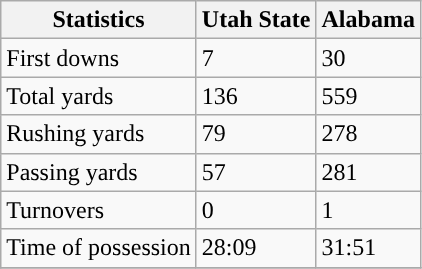<table class="wikitable" style="float: left;">
<tr>
<th>Statistics</th>
<th>Utah State</th>
<th>Alabama</th>
</tr>
<tr>
<td>First downs</td>
<td>7</td>
<td>30</td>
</tr>
<tr>
<td>Total yards</td>
<td>136</td>
<td>559</td>
</tr>
<tr>
<td>Rushing yards</td>
<td>79</td>
<td>278</td>
</tr>
<tr>
<td>Passing yards</td>
<td>57</td>
<td>281</td>
</tr>
<tr>
<td>Turnovers</td>
<td>0</td>
<td>1</td>
</tr>
<tr>
<td>Time of possession</td>
<td>28:09</td>
<td>31:51</td>
</tr>
<tr>
</tr>
</table>
